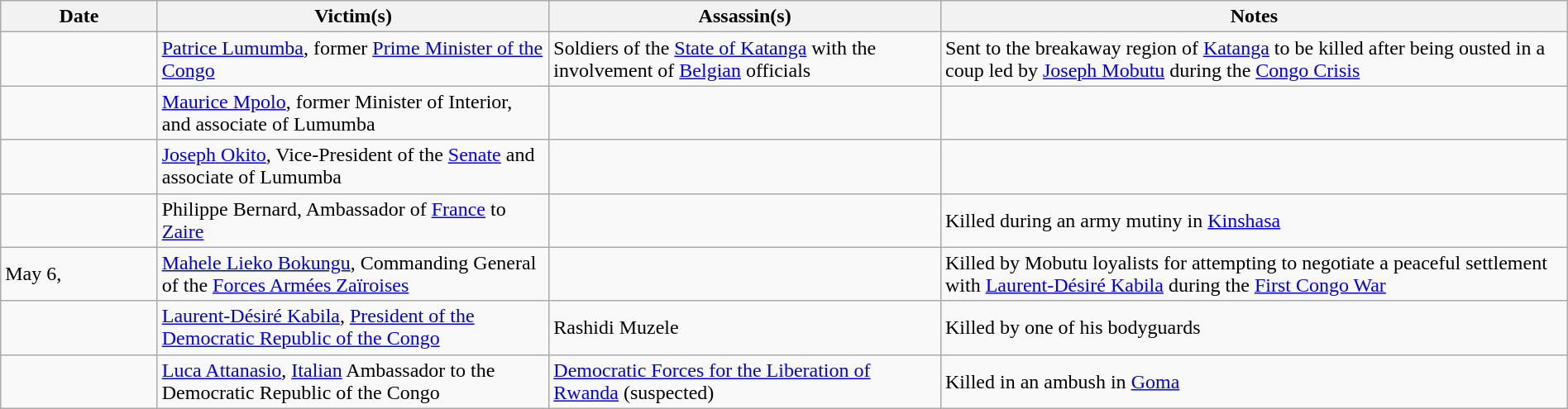<table class="wikitable sortable" style="width:100%">
<tr>
<th style="width:10%">Date</th>
<th style="width:25%">Victim(s)</th>
<th style="width:25%">Assassin(s)</th>
<th style="width:40%">Notes</th>
</tr>
<tr>
<td></td>
<td><a href='#'>Patrice Lumumba</a>, former <a href='#'>Prime Minister of the Congo</a></td>
<td>Soldiers of the <a href='#'>State of Katanga</a> with the involvement of <a href='#'>Belgian</a> officials</td>
<td>Sent to the breakaway region of <a href='#'>Katanga</a> to be killed after being ousted in a coup led by <a href='#'>Joseph Mobutu</a> during the <a href='#'>Congo Crisis</a></td>
</tr>
<tr>
<td></td>
<td><a href='#'>Maurice Mpolo</a>, former Minister of Interior, and associate of Lumumba</td>
<td></td>
<td></td>
</tr>
<tr>
<td></td>
<td><a href='#'>Joseph Okito</a>, Vice-President of the <a href='#'>Senate</a> and associate of Lumumba</td>
<td></td>
<td></td>
</tr>
<tr>
<td></td>
<td>Philippe Bernard, Ambassador of <a href='#'>France</a> to <a href='#'>Zaire</a></td>
<td></td>
<td>Killed during an army mutiny in <a href='#'>Kinshasa</a></td>
</tr>
<tr>
<td>May 6, </td>
<td><a href='#'>Mahele Lieko Bokungu</a>, Commanding General of the <a href='#'>Forces Armées Zaïroises</a></td>
<td></td>
<td>Killed by Mobutu loyalists for attempting to negotiate a peaceful settlement with <a href='#'>Laurent-Désiré Kabila</a> during the <a href='#'>First Congo War</a></td>
</tr>
<tr>
<td></td>
<td><a href='#'>Laurent-Désiré Kabila</a>, <a href='#'>President of the Democratic Republic of the Congo</a></td>
<td>Rashidi Muzele</td>
<td>Killed by one of his bodyguards</td>
</tr>
<tr>
<td></td>
<td><a href='#'>Luca Attanasio</a>, <a href='#'>Italian</a> Ambassador to the Democratic Republic of the Congo </td>
<td><a href='#'>Democratic Forces for the Liberation of Rwanda</a> (suspected)</td>
<td>Killed in an ambush in <a href='#'>Goma</a></td>
</tr>
</table>
